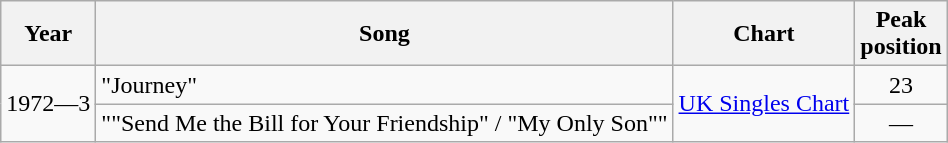<table class="wikitable">
<tr>
<th>Year</th>
<th>Song</th>
<th>Chart</th>
<th>Peak<br>position</th>
</tr>
<tr>
<td rowspan="4">1972—3</td>
<td>"Journey"</td>
<td rowspan="4"><a href='#'>UK Singles Chart</a></td>
<td align="center">23</td>
</tr>
<tr>
<td>""Send Me the Bill for Your Friendship" / "My Only Son""</td>
<td align="center">—</td>
</tr>
</table>
